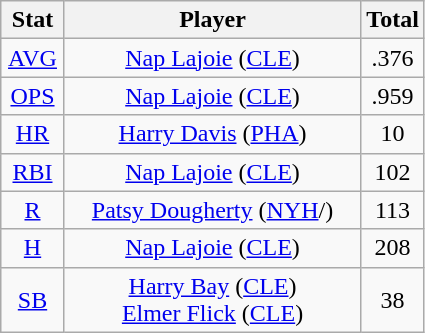<table class="wikitable" style="text-align:center;">
<tr>
<th style="width:15%;">Stat</th>
<th>Player</th>
<th style="width:15%;">Total</th>
</tr>
<tr>
<td><a href='#'>AVG</a></td>
<td><a href='#'>Nap Lajoie</a> (<a href='#'>CLE</a>)</td>
<td>.376</td>
</tr>
<tr>
<td><a href='#'>OPS</a></td>
<td><a href='#'>Nap Lajoie</a> (<a href='#'>CLE</a>)</td>
<td>.959</td>
</tr>
<tr>
<td><a href='#'>HR</a></td>
<td><a href='#'>Harry Davis</a> (<a href='#'>PHA</a>)</td>
<td>10</td>
</tr>
<tr>
<td><a href='#'>RBI</a></td>
<td><a href='#'>Nap Lajoie</a> (<a href='#'>CLE</a>)</td>
<td>102</td>
</tr>
<tr>
<td><a href='#'>R</a></td>
<td><a href='#'>Patsy Dougherty</a> (<a href='#'>NYH</a>/)</td>
<td>113</td>
</tr>
<tr>
<td><a href='#'>H</a></td>
<td><a href='#'>Nap Lajoie</a> (<a href='#'>CLE</a>)</td>
<td>208</td>
</tr>
<tr>
<td><a href='#'>SB</a></td>
<td><a href='#'>Harry Bay</a> (<a href='#'>CLE</a>)<br><a href='#'>Elmer Flick</a> (<a href='#'>CLE</a>)</td>
<td>38</td>
</tr>
</table>
